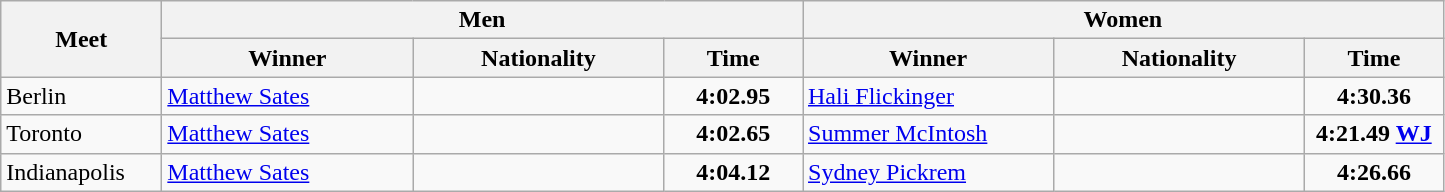<table class="wikitable">
<tr>
<th width=100 rowspan=2>Meet</th>
<th colspan=3>Men</th>
<th colspan=3>Women</th>
</tr>
<tr>
<th width=160>Winner</th>
<th width=160>Nationality</th>
<th width=85>Time</th>
<th width=160>Winner</th>
<th width=160>Nationality</th>
<th width=85>Time</th>
</tr>
<tr>
<td>Berlin</td>
<td><a href='#'>Matthew Sates</a></td>
<td></td>
<td align=center><strong>4:02.95</strong></td>
<td><a href='#'>Hali Flickinger</a></td>
<td></td>
<td align=center><strong>4:30.36</strong></td>
</tr>
<tr>
<td>Toronto</td>
<td><a href='#'>Matthew Sates</a></td>
<td></td>
<td align=center><strong>4:02.65</strong></td>
<td><a href='#'>Summer McIntosh</a></td>
<td></td>
<td align=center><strong>4:21.49 <a href='#'>WJ</a></strong></td>
</tr>
<tr>
<td>Indianapolis</td>
<td><a href='#'>Matthew Sates</a></td>
<td></td>
<td align=center><strong>4:04.12</strong></td>
<td><a href='#'>Sydney Pickrem</a></td>
<td></td>
<td align=center><strong>4:26.66</strong></td>
</tr>
</table>
